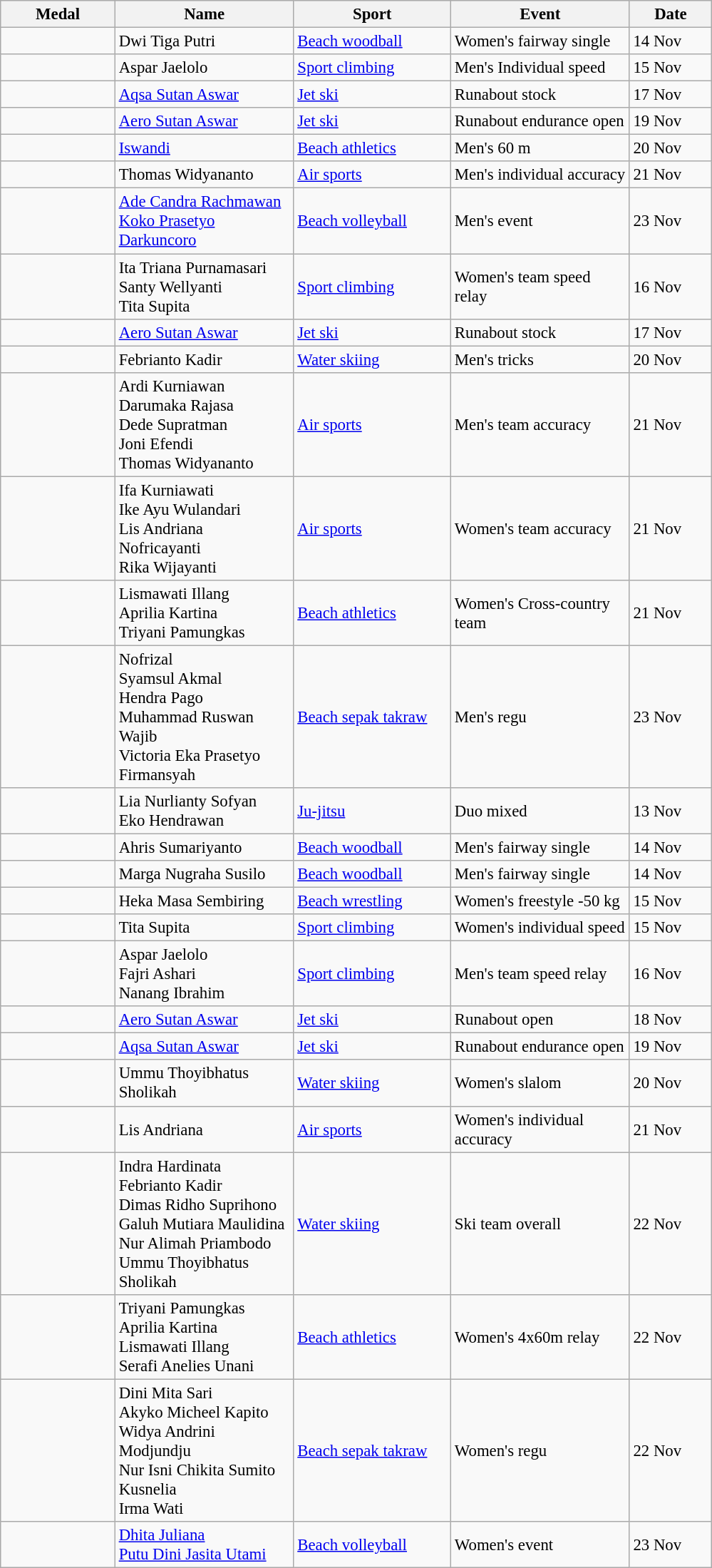<table class="wikitable sortable" style="font-size:95%">
<tr>
<th width=100>Medal</th>
<th width=160>Name</th>
<th width=140>Sport</th>
<th width=160>Event</th>
<th align="centre" width=70>Date</th>
</tr>
<tr>
<td></td>
<td>Dwi Tiga Putri</td>
<td><a href='#'>Beach woodball</a></td>
<td>Women's fairway single</td>
<td>14 Nov</td>
</tr>
<tr>
<td></td>
<td>Aspar Jaelolo</td>
<td><a href='#'>Sport climbing</a></td>
<td>Men's Individual speed</td>
<td>15 Nov</td>
</tr>
<tr>
<td></td>
<td><a href='#'>Aqsa Sutan Aswar</a></td>
<td><a href='#'>Jet ski</a></td>
<td>Runabout stock</td>
<td>17 Nov</td>
</tr>
<tr>
<td></td>
<td><a href='#'>Aero Sutan Aswar</a></td>
<td><a href='#'>Jet ski</a></td>
<td>Runabout endurance open</td>
<td>19 Nov</td>
</tr>
<tr>
<td></td>
<td><a href='#'>Iswandi</a></td>
<td><a href='#'>Beach athletics</a></td>
<td>Men's 60 m</td>
<td>20 Nov</td>
</tr>
<tr>
<td></td>
<td>Thomas Widyananto</td>
<td><a href='#'>Air sports</a></td>
<td>Men's individual accuracy</td>
<td>21 Nov</td>
</tr>
<tr>
<td></td>
<td><a href='#'>Ade Candra Rachmawan</a><br><a href='#'>Koko Prasetyo Darkuncoro</a></td>
<td><a href='#'>Beach volleyball</a></td>
<td>Men's event</td>
<td>23 Nov</td>
</tr>
<tr>
<td></td>
<td>Ita Triana Purnamasari<br>Santy Wellyanti<br>Tita Supita</td>
<td><a href='#'>Sport climbing</a></td>
<td>Women's team speed relay</td>
<td>16 Nov</td>
</tr>
<tr>
<td></td>
<td><a href='#'>Aero Sutan Aswar</a></td>
<td><a href='#'>Jet ski</a></td>
<td>Runabout stock</td>
<td>17 Nov</td>
</tr>
<tr>
<td></td>
<td>Febrianto Kadir</td>
<td><a href='#'>Water skiing</a></td>
<td>Men's tricks</td>
<td>20 Nov</td>
</tr>
<tr>
<td></td>
<td>Ardi Kurniawan <br> Darumaka Rajasa <br> Dede Supratman <br> Joni Efendi <br> Thomas Widyananto</td>
<td><a href='#'>Air sports</a></td>
<td>Men's team accuracy</td>
<td>21 Nov</td>
</tr>
<tr>
<td></td>
<td>Ifa Kurniawati <br> Ike Ayu Wulandari <br> Lis Andriana <br> Nofricayanti <br> Rika Wijayanti</td>
<td><a href='#'>Air sports</a></td>
<td>Women's team accuracy</td>
<td>21 Nov</td>
</tr>
<tr>
<td></td>
<td>Lismawati Illang<br>Aprilia Kartina<br> Triyani Pamungkas</td>
<td><a href='#'>Beach athletics</a></td>
<td>Women's Cross-country team</td>
<td>21 Nov</td>
</tr>
<tr>
<td></td>
<td>Nofrizal<br>Syamsul Akmal<br>Hendra Pago<br>Muhammad Ruswan Wajib<br>Victoria Eka Prasetyo<br>Firmansyah</td>
<td><a href='#'>Beach sepak takraw</a></td>
<td>Men's regu</td>
<td>23 Nov</td>
</tr>
<tr>
<td></td>
<td>Lia Nurlianty Sofyan<br>Eko Hendrawan</td>
<td><a href='#'>Ju-jitsu</a></td>
<td>Duo mixed</td>
<td>13 Nov</td>
</tr>
<tr>
<td></td>
<td>Ahris Sumariyanto</td>
<td><a href='#'>Beach woodball</a></td>
<td>Men's fairway single</td>
<td>14 Nov</td>
</tr>
<tr>
<td></td>
<td>Marga Nugraha Susilo</td>
<td><a href='#'>Beach woodball</a></td>
<td>Men's fairway single</td>
<td>14 Nov</td>
</tr>
<tr>
<td></td>
<td>Heka Masa Sembiring</td>
<td><a href='#'>Beach wrestling</a></td>
<td>Women's freestyle -50 kg</td>
<td>15 Nov</td>
</tr>
<tr>
<td></td>
<td>Tita Supita</td>
<td><a href='#'>Sport climbing</a></td>
<td>Women's individual speed</td>
<td>15 Nov</td>
</tr>
<tr>
<td></td>
<td>Aspar Jaelolo<br>Fajri Ashari<br>Nanang Ibrahim</td>
<td><a href='#'>Sport climbing</a></td>
<td>Men's team speed relay</td>
<td>16 Nov</td>
</tr>
<tr>
<td></td>
<td><a href='#'>Aero Sutan Aswar</a></td>
<td><a href='#'>Jet ski</a></td>
<td>Runabout open</td>
<td>18 Nov</td>
</tr>
<tr>
<td></td>
<td><a href='#'>Aqsa Sutan Aswar</a></td>
<td><a href='#'>Jet ski</a></td>
<td>Runabout endurance open</td>
<td>19 Nov</td>
</tr>
<tr>
<td></td>
<td>Ummu Thoyibhatus Sholikah</td>
<td><a href='#'>Water skiing</a></td>
<td>Women's slalom</td>
<td>20 Nov</td>
</tr>
<tr>
<td></td>
<td>Lis Andriana</td>
<td><a href='#'>Air sports</a></td>
<td>Women's individual accuracy</td>
<td>21 Nov</td>
</tr>
<tr>
<td></td>
<td>Indra Hardinata<br>Febrianto Kadir<br>Dimas Ridho Suprihono<br>Galuh Mutiara Maulidina<br>Nur Alimah Priambodo<br>Ummu Thoyibhatus Sholikah</td>
<td><a href='#'>Water skiing</a></td>
<td>Ski team overall</td>
<td>22 Nov</td>
</tr>
<tr>
<td></td>
<td>Triyani Pamungkas<br>Aprilia Kartina<br>Lismawati Illang<br>Serafi Anelies Unani</td>
<td><a href='#'>Beach athletics</a></td>
<td>Women's 4x60m relay</td>
<td>22 Nov</td>
</tr>
<tr>
<td></td>
<td>Dini Mita Sari<br>Akyko Micheel Kapito<br>Widya Andrini Modjundju<br>Nur Isni Chikita Sumito<br>Kusnelia<br>Irma Wati</td>
<td><a href='#'>Beach sepak takraw</a></td>
<td>Women's regu</td>
<td>22 Nov</td>
</tr>
<tr>
<td></td>
<td><a href='#'>Dhita Juliana</a><br><a href='#'>Putu Dini Jasita Utami</a></td>
<td><a href='#'>Beach volleyball</a></td>
<td>Women's event</td>
<td>23 Nov</td>
</tr>
</table>
